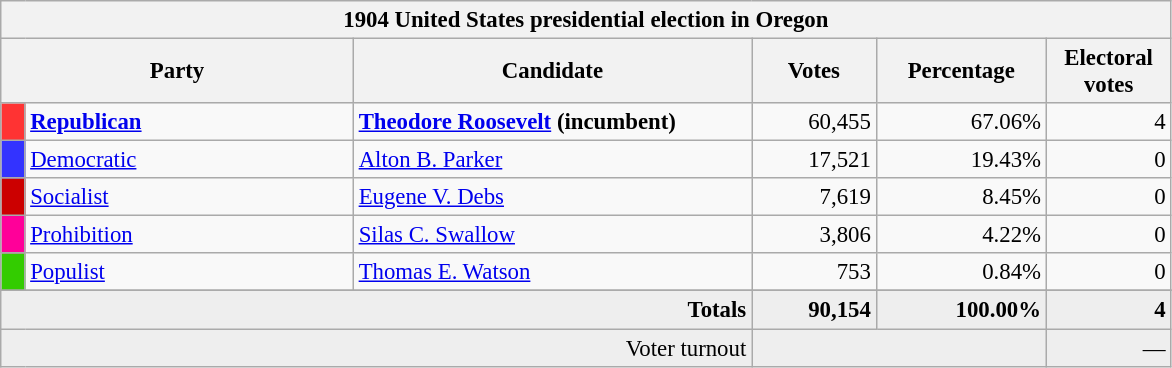<table class="wikitable" style="font-size: 95%;">
<tr>
<th colspan="6">1904 United States presidential election in Oregon</th>
</tr>
<tr>
<th colspan="2" style="width: 15em">Party</th>
<th style="width: 17em">Candidate</th>
<th style="width: 5em">Votes</th>
<th style="width: 7em">Percentage</th>
<th style="width: 5em">Electoral votes</th>
</tr>
<tr>
<th style="background-color:#FF3333; width: 3px"></th>
<td style="width: 130px"><strong><a href='#'>Republican</a></strong></td>
<td><strong><a href='#'>Theodore Roosevelt</a> (incumbent)</strong></td>
<td align="right">60,455</td>
<td align="right">67.06%</td>
<td align="right">4</td>
</tr>
<tr>
<th style="background-color:#3333FF; width: 3px"></th>
<td style="width: 130px"><a href='#'>Democratic</a></td>
<td><a href='#'>Alton B. Parker</a></td>
<td align="right">17,521</td>
<td align="right">19.43%</td>
<td align="right">0</td>
</tr>
<tr>
<th style="background-color:#c00; width: 3px"></th>
<td style="width: 130px"><a href='#'>Socialist</a></td>
<td><a href='#'>Eugene V. Debs</a></td>
<td align="right">7,619</td>
<td align="right">8.45%</td>
<td align="right">0</td>
</tr>
<tr>
<th style="background-color:#f09; width: 3px"></th>
<td style="width: 130px"><a href='#'>Prohibition</a></td>
<td><a href='#'>Silas C. Swallow</a></td>
<td align="right">3,806</td>
<td align="right">4.22%</td>
<td align="right">0</td>
</tr>
<tr>
<th style="background-color:#3c0; width: 3px"></th>
<td style="width: 130px"><a href='#'>Populist</a></td>
<td><a href='#'>Thomas E. Watson</a></td>
<td align="right">753</td>
<td align="right">0.84%</td>
<td align="right">0</td>
</tr>
<tr>
</tr>
<tr bgcolor="#EEEEEE">
<td colspan="3" align="right"><strong>Totals</strong></td>
<td align="right"><strong>90,154</strong></td>
<td align="right"><strong>100.00%</strong></td>
<td align="right"><strong>4</strong></td>
</tr>
<tr bgcolor="#EEEEEE">
<td colspan="3" align="right">Voter turnout</td>
<td colspan="2" align="right"></td>
<td align="right">—</td>
</tr>
</table>
